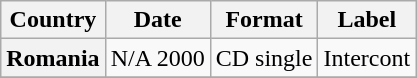<table class="wikitable plainrowheaders unsortable">
<tr>
<th>Country</th>
<th>Date</th>
<th>Format</th>
<th>Label</th>
</tr>
<tr>
<th scope="row">Romania</th>
<td rowspan="1">N/A 2000</td>
<td rowspan="1">CD single</td>
<td rowspan="1">Intercont</td>
</tr>
<tr>
</tr>
</table>
